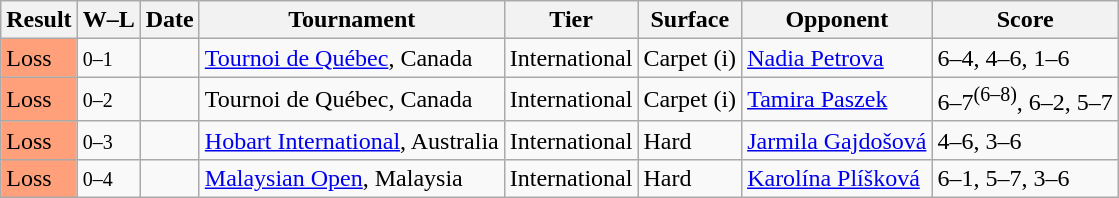<table class="sortable wikitable">
<tr>
<th>Result</th>
<th class="unsortable">W–L</th>
<th>Date</th>
<th>Tournament</th>
<th>Tier</th>
<th>Surface</th>
<th>Opponent</th>
<th class="unsortable">Score</th>
</tr>
<tr>
<td style="background:#ffa07a;">Loss</td>
<td><small>0–1</small></td>
<td><a href='#'></a></td>
<td><a href='#'>Tournoi de Québec</a>, Canada</td>
<td>International</td>
<td>Carpet (i)</td>
<td> <a href='#'>Nadia Petrova</a></td>
<td>6–4, 4–6, 1–6</td>
</tr>
<tr>
<td style="background:#ffa07a;">Loss</td>
<td><small>0–2</small></td>
<td><a href='#'></a></td>
<td>Tournoi de Québec, Canada</td>
<td>International</td>
<td>Carpet (i)</td>
<td> <a href='#'>Tamira Paszek</a></td>
<td>6–7<sup>(6–8)</sup>, 6–2, 5–7</td>
</tr>
<tr>
<td style="background:#ffa07a;">Loss</td>
<td><small>0–3</small></td>
<td><a href='#'></a></td>
<td><a href='#'>Hobart International</a>, Australia</td>
<td>International</td>
<td>Hard</td>
<td> <a href='#'>Jarmila Gajdošová</a></td>
<td>4–6, 3–6</td>
</tr>
<tr>
<td style="background:#ffa07a;">Loss</td>
<td><small>0–4</small></td>
<td><a href='#'></a></td>
<td><a href='#'>Malaysian Open</a>, Malaysia</td>
<td>International</td>
<td>Hard</td>
<td> <a href='#'>Karolína Plíšková</a></td>
<td>6–1, 5–7, 3–6</td>
</tr>
</table>
